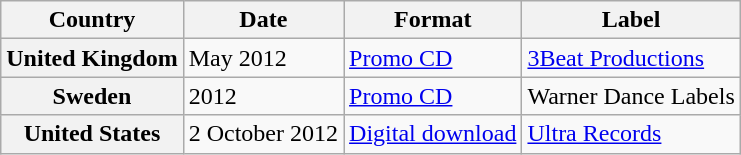<table class="wikitable plainrowheaders">
<tr>
<th scope="col">Country</th>
<th scope="col">Date</th>
<th scope="col">Format</th>
<th scope="col">Label</th>
</tr>
<tr>
<th scope="row">United Kingdom</th>
<td>May 2012</td>
<td><a href='#'>Promo CD</a></td>
<td><a href='#'>3Beat Productions</a></td>
</tr>
<tr>
<th scope="row">Sweden</th>
<td>2012</td>
<td><a href='#'>Promo CD</a></td>
<td>Warner Dance Labels</td>
</tr>
<tr>
<th scope="row">United States</th>
<td>2 October 2012</td>
<td><a href='#'>Digital download</a></td>
<td><a href='#'>Ultra Records</a></td>
</tr>
</table>
